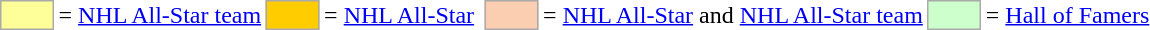<table>
<tr>
<td style="background-color:#FFFF99; border:1px solid #aaaaaa; width:2em;"></td>
<td>= <a href='#'>NHL All-Star team</a></td>
<td style="background-color:#FFCC00; border:1px solid #aaaaaa; width:2em;"></td>
<td>= <a href='#'>NHL All-Star</a></td>
<td></td>
<td style="background-color:#FBCEB1; border:1px solid #aaaaaa; width:2em;"></td>
<td>= <a href='#'>NHL All-Star</a>  and <a href='#'>NHL All-Star team</a></td>
<td style="background-color:#CCFFCC; border:1px solid #aaaaaa; width:2em;"></td>
<td>= <a href='#'>Hall of Famers</a></td>
</tr>
</table>
